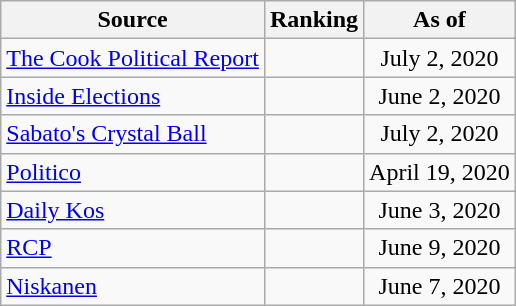<table class="wikitable" style="text-align:center">
<tr>
<th>Source</th>
<th>Ranking</th>
<th>As of</th>
</tr>
<tr>
<td align=left><a href='#'>The Cook Political Report</a></td>
<td></td>
<td>July 2, 2020</td>
</tr>
<tr>
<td align=left><a href='#'>Inside Elections</a></td>
<td></td>
<td>June 2, 2020</td>
</tr>
<tr>
<td align=left><a href='#'>Sabato's Crystal Ball</a></td>
<td></td>
<td>July 2, 2020</td>
</tr>
<tr>
<td align="left"><a href='#'>Politico</a></td>
<td></td>
<td>April 19, 2020</td>
</tr>
<tr>
<td align="left"><a href='#'>Daily Kos</a></td>
<td></td>
<td>June 3, 2020</td>
</tr>
<tr>
<td align="left"><a href='#'>RCP</a></td>
<td></td>
<td>June 9, 2020</td>
</tr>
<tr>
<td align="left"><a href='#'>Niskanen</a></td>
<td></td>
<td>June 7, 2020</td>
</tr>
</table>
